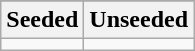<table class="wikitable">
<tr>
</tr>
<tr>
<th>Seeded</th>
<th>Unseeded</th>
</tr>
<tr>
<td valign=top></td>
<td valign=top></td>
</tr>
</table>
